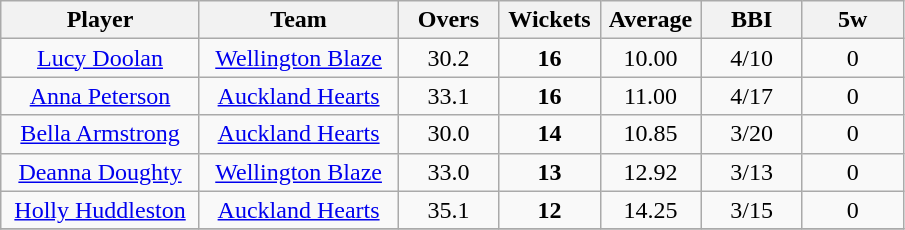<table class="wikitable" style="text-align:center">
<tr>
<th width=125>Player</th>
<th width=125>Team</th>
<th width=60>Overs</th>
<th width=60>Wickets</th>
<th width=60>Average</th>
<th width=60>BBI</th>
<th width=60>5w</th>
</tr>
<tr>
<td><a href='#'>Lucy Doolan</a></td>
<td><a href='#'>Wellington Blaze</a></td>
<td>30.2</td>
<td><strong>16</strong></td>
<td>10.00</td>
<td>4/10</td>
<td>0</td>
</tr>
<tr>
<td><a href='#'>Anna Peterson</a></td>
<td><a href='#'>Auckland Hearts</a></td>
<td>33.1</td>
<td><strong>16</strong></td>
<td>11.00</td>
<td>4/17</td>
<td>0</td>
</tr>
<tr>
<td><a href='#'>Bella Armstrong</a></td>
<td><a href='#'>Auckland Hearts</a></td>
<td>30.0</td>
<td><strong>14</strong></td>
<td>10.85</td>
<td>3/20</td>
<td>0</td>
</tr>
<tr>
<td><a href='#'>Deanna Doughty</a></td>
<td><a href='#'>Wellington Blaze</a></td>
<td>33.0</td>
<td><strong>13</strong></td>
<td>12.92</td>
<td>3/13</td>
<td>0</td>
</tr>
<tr>
<td><a href='#'>Holly Huddleston</a></td>
<td><a href='#'>Auckland Hearts</a></td>
<td>35.1</td>
<td><strong>12</strong></td>
<td>14.25</td>
<td>3/15</td>
<td>0</td>
</tr>
<tr>
</tr>
</table>
